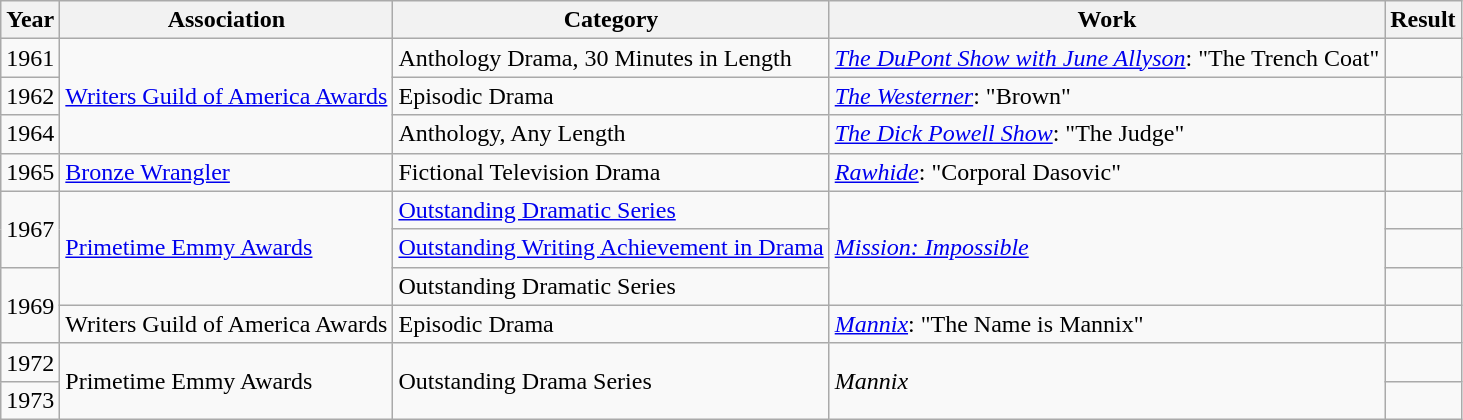<table class="wikitable">
<tr>
<th>Year</th>
<th>Association</th>
<th>Category</th>
<th>Work</th>
<th>Result</th>
</tr>
<tr>
<td>1961</td>
<td rowspan="3"><a href='#'>Writers Guild of America Awards</a></td>
<td>Anthology Drama, 30 Minutes in Length</td>
<td><em><a href='#'>The DuPont Show with June Allyson</a></em>: "The Trench Coat"</td>
<td></td>
</tr>
<tr>
<td>1962</td>
<td>Episodic Drama</td>
<td><em><a href='#'>The Westerner</a></em>: "Brown"</td>
<td></td>
</tr>
<tr>
<td>1964</td>
<td>Anthology, Any Length</td>
<td><em><a href='#'>The Dick Powell Show</a></em>: "The Judge"</td>
<td></td>
</tr>
<tr>
<td>1965</td>
<td><a href='#'>Bronze Wrangler</a></td>
<td>Fictional Television Drama</td>
<td><em><a href='#'>Rawhide</a></em>: "Corporal Dasovic"</td>
<td></td>
</tr>
<tr>
<td rowspan="2">1967</td>
<td rowspan="3"><a href='#'>Primetime Emmy Awards</a></td>
<td><a href='#'>Outstanding Dramatic Series</a></td>
<td rowspan="3"><em><a href='#'>Mission: Impossible</a></em></td>
<td></td>
</tr>
<tr>
<td><a href='#'>Outstanding Writing Achievement in Drama</a></td>
<td></td>
</tr>
<tr>
<td rowspan="2">1969</td>
<td>Outstanding Dramatic Series</td>
<td></td>
</tr>
<tr>
<td>Writers Guild of America Awards</td>
<td>Episodic Drama</td>
<td><em><a href='#'>Mannix</a></em>: "The Name is Mannix"</td>
<td></td>
</tr>
<tr>
<td>1972</td>
<td rowspan="2">Primetime Emmy Awards</td>
<td rowspan="2">Outstanding Drama Series</td>
<td rowspan="2"><em>Mannix</em></td>
<td></td>
</tr>
<tr>
<td>1973</td>
<td></td>
</tr>
</table>
